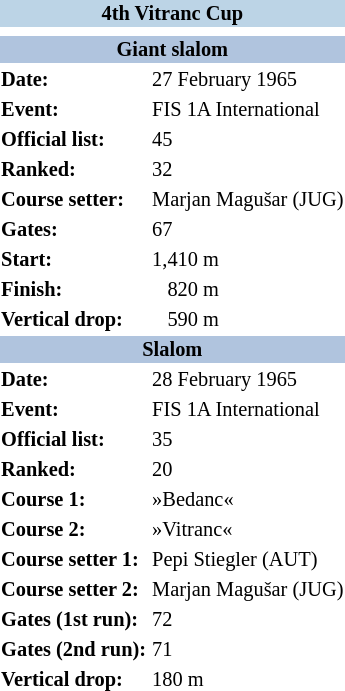<table border=0 class="toccolours float-right" align="right" style="margin:0 0 0.5em 1em; font-size: 85%;">
<tr>
<th bgcolor=#BCD4E6 colspan=2 align="center">4th Vitranc Cup</th>
</tr>
<tr>
<td align="center" colspan=2></td>
</tr>
<tr>
<th bgcolor=#b0c4de colspan=2 align="center">Giant slalom</th>
</tr>
<tr>
<td><strong>Date:</strong></td>
<td>27 February 1965</td>
</tr>
<tr>
<td><strong>Event:</strong></td>
<td>FIS 1A International</td>
</tr>
<tr>
<td><strong>Official list:</strong></td>
<td>45</td>
</tr>
<tr>
<td><strong>Ranked:</strong></td>
<td>32</td>
</tr>
<tr>
<td><strong>Course setter:</strong></td>
<td>Marjan Magušar (JUG)</td>
</tr>
<tr>
<td><strong>Gates:</strong></td>
<td>67</td>
</tr>
<tr>
<td><strong>Start:</strong></td>
<td>1,410 m</td>
</tr>
<tr>
<td><strong>Finish:</strong></td>
<td>   820 m</td>
</tr>
<tr>
<td><strong>Vertical drop:</strong></td>
<td>   590 m</td>
</tr>
<tr>
<th bgcolor=#b0c4de colspan=2 align="center">Slalom</th>
</tr>
<tr>
<td><strong>Date:</strong></td>
<td>28 February 1965</td>
</tr>
<tr>
<td><strong>Event:</strong></td>
<td>FIS 1A International</td>
</tr>
<tr>
<td><strong>Official list:</strong></td>
<td>35</td>
</tr>
<tr>
<td><strong>Ranked:</strong></td>
<td>20</td>
</tr>
<tr>
<td><strong>Course 1:</strong></td>
<td>»Bedanc«</td>
</tr>
<tr>
<td><strong>Course 2:</strong></td>
<td>»Vitranc«</td>
</tr>
<tr>
<td><strong>Course setter 1:</strong></td>
<td>Pepi Stiegler (AUT)</td>
</tr>
<tr>
<td><strong>Course setter 2:</strong></td>
<td>Marjan Magušar (JUG)</td>
</tr>
<tr>
<td><strong>Gates (1st run):</strong></td>
<td>72</td>
</tr>
<tr>
<td><strong>Gates (2nd run):</strong></td>
<td>71</td>
</tr>
<tr>
<td><strong>Vertical drop:</strong></td>
<td>180 m</td>
</tr>
</table>
